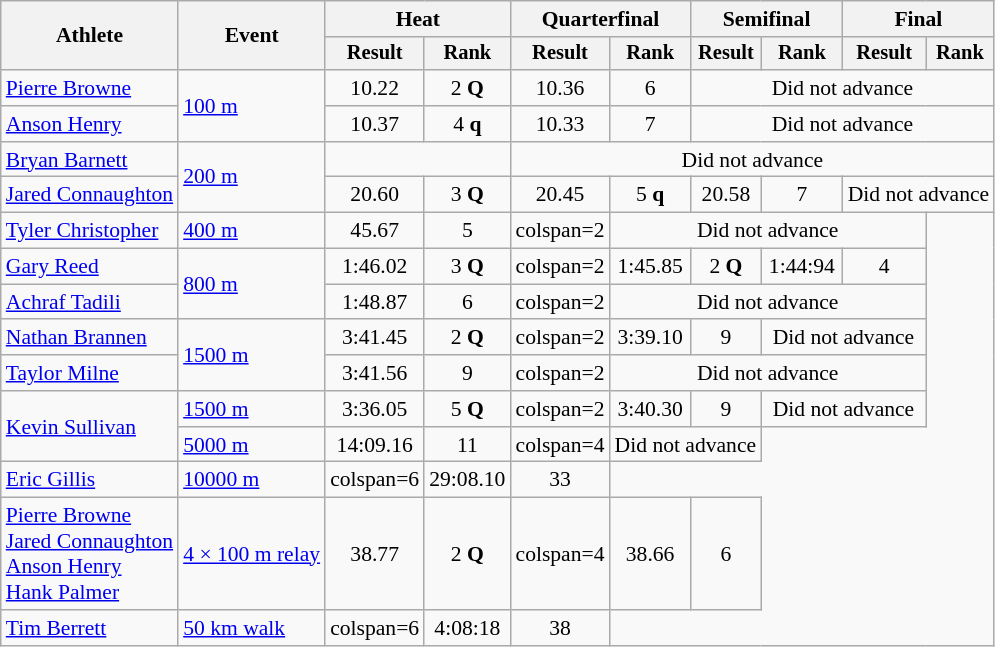<table class=wikitable style="font-size:90%">
<tr>
<th rowspan="2">Athlete</th>
<th rowspan="2">Event</th>
<th colspan="2">Heat</th>
<th colspan="2">Quarterfinal</th>
<th colspan="2">Semifinal</th>
<th colspan="2">Final</th>
</tr>
<tr style="font-size:95%">
<th>Result</th>
<th>Rank</th>
<th>Result</th>
<th>Rank</th>
<th>Result</th>
<th>Rank</th>
<th>Result</th>
<th>Rank</th>
</tr>
<tr align=center>
<td align=left><a href='#'>Pierre Browne</a></td>
<td align=left rowspan=2><a href='#'>100 m</a></td>
<td>10.22</td>
<td>2 <strong>Q</strong></td>
<td>10.36</td>
<td>6</td>
<td colspan=4>Did not advance</td>
</tr>
<tr align=center>
<td align=left><a href='#'>Anson Henry</a></td>
<td>10.37</td>
<td>4 <strong>q</strong></td>
<td>10.33</td>
<td>7</td>
<td colspan=4>Did not advance</td>
</tr>
<tr align=center>
<td align=left><a href='#'>Bryan Barnett</a></td>
<td align=left rowspan=2><a href='#'>200 m</a></td>
<td colspan=2></td>
<td colspan=6>Did not advance</td>
</tr>
<tr align=center>
<td align=left><a href='#'>Jared Connaughton</a></td>
<td>20.60</td>
<td>3 <strong>Q</strong></td>
<td>20.45</td>
<td>5 <strong>q</strong></td>
<td>20.58</td>
<td>7</td>
<td colspan=2>Did not advance</td>
</tr>
<tr align=center>
<td align=left><a href='#'>Tyler Christopher</a></td>
<td align=left><a href='#'>400 m</a></td>
<td>45.67</td>
<td>5</td>
<td>colspan=2 </td>
<td colspan=4>Did not advance</td>
</tr>
<tr align=center>
<td align=left><a href='#'>Gary Reed</a></td>
<td align=left rowspan=2><a href='#'>800 m</a></td>
<td>1:46.02</td>
<td>3 <strong>Q</strong></td>
<td>colspan=2 </td>
<td>1:45.85</td>
<td>2 <strong>Q</strong></td>
<td>1:44:94</td>
<td>4</td>
</tr>
<tr align=center>
<td align=left><a href='#'>Achraf Tadili</a></td>
<td>1:48.87</td>
<td>6</td>
<td>colspan=2 </td>
<td colspan=4>Did not advance</td>
</tr>
<tr align=center>
<td align=left><a href='#'>Nathan Brannen</a></td>
<td align=left rowspan=2><a href='#'>1500 m</a></td>
<td>3:41.45</td>
<td>2 <strong>Q</strong></td>
<td>colspan=2 </td>
<td>3:39.10</td>
<td>9</td>
<td colspan=2>Did not advance</td>
</tr>
<tr align=center>
<td align=left><a href='#'>Taylor Milne</a></td>
<td>3:41.56</td>
<td>9</td>
<td>colspan=2 </td>
<td colspan=4>Did not advance</td>
</tr>
<tr align=center>
<td align=left rowspan=2><a href='#'>Kevin Sullivan</a></td>
<td align=left><a href='#'>1500 m</a></td>
<td>3:36.05</td>
<td>5 <strong>Q</strong></td>
<td>colspan=2 </td>
<td>3:40.30</td>
<td>9</td>
<td colspan=2>Did not advance</td>
</tr>
<tr align=center>
<td align=left><a href='#'>5000 m</a></td>
<td>14:09.16</td>
<td>11</td>
<td>colspan=4 </td>
<td colspan=2>Did not advance</td>
</tr>
<tr align=center>
<td align=left><a href='#'>Eric Gillis</a></td>
<td align=left><a href='#'>10000 m</a></td>
<td>colspan=6 </td>
<td>29:08.10</td>
<td>33</td>
</tr>
<tr align=center>
<td align=left><a href='#'>Pierre Browne</a><br><a href='#'>Jared Connaughton</a><br><a href='#'>Anson Henry</a><br><a href='#'>Hank Palmer</a></td>
<td align=left><a href='#'>4 × 100 m relay</a></td>
<td>38.77</td>
<td>2 <strong>Q</strong></td>
<td>colspan=4 </td>
<td>38.66</td>
<td>6</td>
</tr>
<tr align=center>
<td align=left><a href='#'>Tim Berrett</a></td>
<td align=left><a href='#'>50 km walk</a></td>
<td>colspan=6 </td>
<td>4:08:18</td>
<td>38</td>
</tr>
</table>
